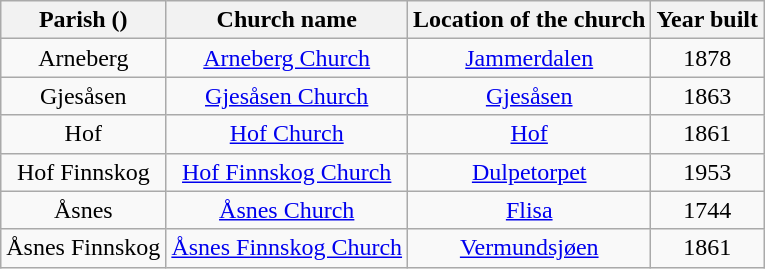<table class="wikitable" style="text-align:center">
<tr>
<th>Parish ()</th>
<th>Church name</th>
<th>Location of the church</th>
<th>Year built</th>
</tr>
<tr>
<td rowspan="1">Arneberg</td>
<td><a href='#'>Arneberg Church</a></td>
<td><a href='#'>Jammerdalen</a></td>
<td>1878</td>
</tr>
<tr>
<td rowspan="1">Gjesåsen</td>
<td><a href='#'>Gjesåsen Church</a></td>
<td><a href='#'>Gjesåsen</a></td>
<td>1863</td>
</tr>
<tr>
<td rowspan="1">Hof</td>
<td><a href='#'>Hof Church</a></td>
<td><a href='#'>Hof</a></td>
<td>1861</td>
</tr>
<tr>
<td rowspan="1">Hof Finnskog</td>
<td><a href='#'>Hof Finnskog Church</a></td>
<td><a href='#'>Dulpetorpet</a></td>
<td>1953</td>
</tr>
<tr>
<td rowspan="1">Åsnes</td>
<td><a href='#'>Åsnes Church</a></td>
<td><a href='#'>Flisa</a></td>
<td>1744</td>
</tr>
<tr>
<td rowspan="1">Åsnes Finnskog</td>
<td><a href='#'>Åsnes Finnskog Church</a></td>
<td><a href='#'>Vermundsjøen</a></td>
<td>1861</td>
</tr>
</table>
